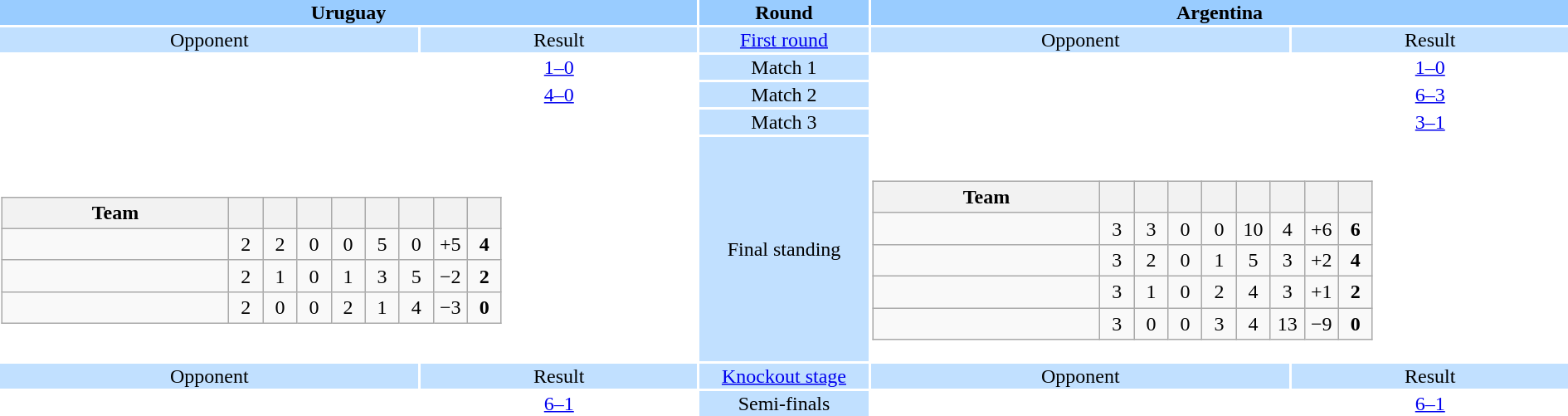<table style="width:100%;text-align:center">
<tr style="vertical-align:top;background:#9cf">
<th colspan="2" style="width:1*">Uruguay</th>
<th>Round</th>
<th colspan="2" style="width:1*">Argentina</th>
</tr>
<tr style="vertical-align:top;background:#c1e0ff">
<td>Opponent</td>
<td>Result</td>
<td><a href='#'>First round</a></td>
<td>Opponent</td>
<td>Result</td>
</tr>
<tr>
<td></td>
<td><a href='#'>1–0</a></td>
<td style="background:#c1e0ff">Match 1</td>
<td></td>
<td><a href='#'>1–0</a></td>
</tr>
<tr>
<td></td>
<td><a href='#'>4–0</a></td>
<td style="background:#c1e0ff">Match 2</td>
<td></td>
<td><a href='#'>6–3</a></td>
</tr>
<tr>
<td></td>
<td></td>
<td style="background:#c1e0ff">Match 3</td>
<td></td>
<td><a href='#'>3–1</a></td>
</tr>
<tr>
<td colspan="2" style="text-align:center"><br><table class="wikitable" style="text-align:center">
<tr>
<th width="175">Team</th>
<th width="20"></th>
<th width="20"></th>
<th width="20"></th>
<th width="20"></th>
<th width="20"></th>
<th width="20"></th>
<th width="20"></th>
<th width="20"></th>
</tr>
<tr>
<td align="left"><strong></strong></td>
<td>2</td>
<td>2</td>
<td>0</td>
<td>0</td>
<td>5</td>
<td>0</td>
<td>+5</td>
<td><strong>4</strong></td>
</tr>
<tr>
<td align="left"></td>
<td>2</td>
<td>1</td>
<td>0</td>
<td>1</td>
<td>3</td>
<td>5</td>
<td>−2</td>
<td><strong>2</strong></td>
</tr>
<tr>
<td align="left"></td>
<td>2</td>
<td>0</td>
<td>0</td>
<td>2</td>
<td>1</td>
<td>4</td>
<td>−3</td>
<td><strong>0</strong></td>
</tr>
</table>
</td>
<td style="background:#c1e0ff">Final standing</td>
<td colspan="2" style="text-align:center"><br><table class="wikitable" style="text-align:center">
<tr>
<th width="175">Team</th>
<th width="20"></th>
<th width="20"></th>
<th width="20"></th>
<th width="20"></th>
<th width="20"></th>
<th width="20"></th>
<th width="20"></th>
<th width="20"></th>
</tr>
<tr>
<td align="left"><strong></strong></td>
<td>3</td>
<td>3</td>
<td>0</td>
<td>0</td>
<td>10</td>
<td>4</td>
<td>+6</td>
<td><strong>6</strong></td>
</tr>
<tr>
<td align="left"></td>
<td>3</td>
<td>2</td>
<td>0</td>
<td>1</td>
<td>5</td>
<td>3</td>
<td>+2</td>
<td><strong>4</strong></td>
</tr>
<tr>
<td align="left"></td>
<td>3</td>
<td>1</td>
<td>0</td>
<td>2</td>
<td>4</td>
<td>3</td>
<td>+1</td>
<td><strong>2</strong></td>
</tr>
<tr>
<td align="left"></td>
<td>3</td>
<td>0</td>
<td>0</td>
<td>3</td>
<td>4</td>
<td>13</td>
<td>−9</td>
<td><strong>0</strong></td>
</tr>
</table>
</td>
</tr>
<tr style="vertical-align:top;background:#c1e0ff">
<td>Opponent</td>
<td>Result</td>
<td><a href='#'>Knockout stage</a></td>
<td>Opponent</td>
<td>Result</td>
</tr>
<tr>
<td></td>
<td><a href='#'>6–1</a></td>
<td style="background:#c1e0ff">Semi-finals</td>
<td></td>
<td><a href='#'>6–1</a></td>
</tr>
</table>
